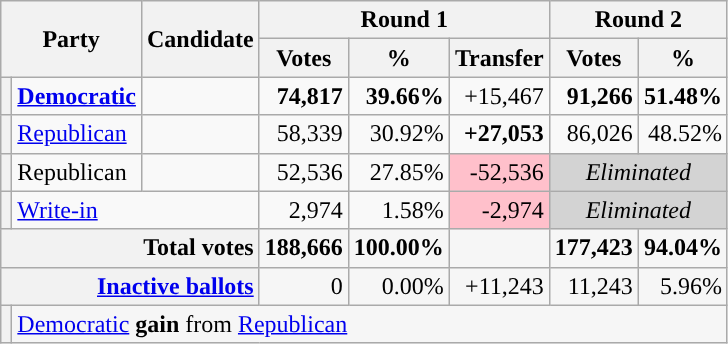<table class="wikitable sortable" style="text-align:right">
<tr>
<th colspan=2 rowspan=2>Party</th>
<th rowspan=2>Candidate</th>
<th colspan=3>Round 1</th>
<th colspan=2>Round 2</th>
</tr>
<tr>
<th>Votes</th>
<th>%</th>
<th>Transfer</th>
<th>Votes</th>
<th>%</th>
</tr>
<tr>
<th style="background-color:"></th>
<td style="text-align:left"><strong><a href='#'>Democratic</a></strong></td>
<td style="text-align:left" scope="row"><strong></strong></td>
<td><strong>74,817</strong></td>
<td><strong>39.66%</strong></td>
<td>+15,467</td>
<td><strong>91,266</strong></td>
<td><strong>51.48%</strong></td>
</tr>
<tr>
<th style="background-color:"></th>
<td style="text-align:left"><a href='#'>Republican</a></td>
<td style="text-align:left" scope="row"></td>
<td>58,339</td>
<td>30.92%</td>
<td><strong>+27,053</strong></td>
<td>86,026</td>
<td>48.52%</td>
</tr>
<tr>
<th style="background-color:"></th>
<td style="text-align:left">Republican</td>
<td style="text-align:left" scope="row"></td>
<td>52,536</td>
<td>27.85%</td>
<td style="background:pink;">-52,536</td>
<td colspan="2"  style="background:lightgrey; text-align:center;"><em>Eliminated</em></td>
</tr>
<tr>
<th style="background-color:"></th>
<td style="text-align:left" colspan=2><a href='#'>Write-in</a></td>
<td>2,974</td>
<td>1.58%</td>
<td style="background:pink;">-2,974</td>
<td colspan="2"  style="background:lightgrey; text-align:center;"><em>Eliminated</em></td>
</tr>
<tr class="sortbottom" style="background:#f6f6f6;">
<th colspan=3 scope="row" style="text-align:right;">Total votes</th>
<td><strong>188,666</strong></td>
<td><strong>100.00%</strong></td>
<td></td>
<td><strong>177,423</strong></td>
<td><strong>94.04%</strong></td>
</tr>
<tr class="sortbottom" style="background:#f6f6f6;">
<th colspan=3 scope="row" style="text-align:right;"><a href='#'>Inactive ballots</a></th>
<td>0</td>
<td>0.00%</td>
<td>+11,243</td>
<td>11,243</td>
<td>5.96%</td>
</tr>
<tr class="sortbottom" style="background:#f6f6f6;">
<th style="background-color:"></th>
<td style="text-align:left" colspan=8><a href='#'>Democratic</a> <strong>gain</strong> from <a href='#'>Republican</a></td>
</tr>
</table>
